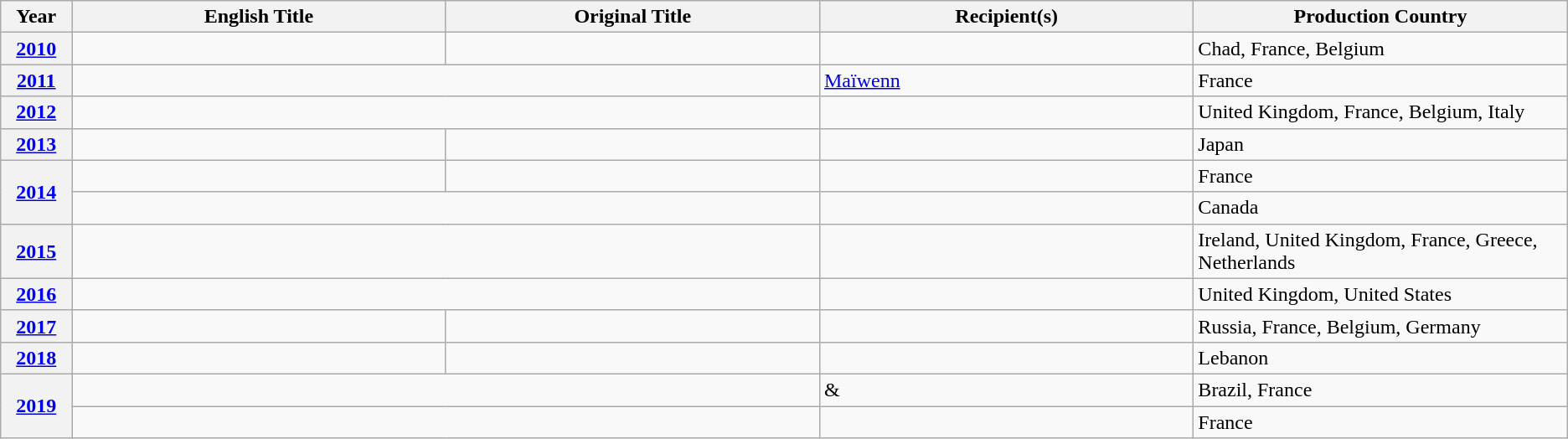<table class="wikitable plainrowheaders">
<tr>
<th scope="col" style="width:1%;">Year</th>
<th scope="col" style="width:10%;">English Title</th>
<th scope="col" style="width:10%;">Original Title</th>
<th scope="col" style="width:10%;">Recipient(s)</th>
<th scope="col" style="width:10%;" class="unsortable" scope="col">Production Country</th>
</tr>
<tr>
<th style="text-align:center;"><a href='#'>2010</a></th>
<td></td>
<td></td>
<td></td>
<td>Chad, France, Belgium</td>
</tr>
<tr>
<th style="text-align:center;"><a href='#'>2011</a></th>
<td colspan="2"></td>
<td><a href='#'>Maïwenn</a></td>
<td>France</td>
</tr>
<tr>
<th style="text-align:center;"><a href='#'>2012</a></th>
<td colspan="2"></td>
<td></td>
<td>United Kingdom, France, Belgium, Italy</td>
</tr>
<tr>
<th style="text-align:center;"><a href='#'>2013</a></th>
<td></td>
<td></td>
<td></td>
<td>Japan</td>
</tr>
<tr>
<th rowspan="2" style="text-align:center;"><a href='#'>2014</a></th>
<td></td>
<td></td>
<td></td>
<td>France</td>
</tr>
<tr>
<td colspan="2"></td>
<td></td>
<td>Canada</td>
</tr>
<tr>
<th style="text-align:center;"><a href='#'>2015</a></th>
<td colspan="2"></td>
<td></td>
<td>Ireland, United Kingdom, France, Greece, Netherlands</td>
</tr>
<tr>
<th style="text-align:center;"><a href='#'>2016</a></th>
<td colspan="2"></td>
<td></td>
<td>United Kingdom, United States</td>
</tr>
<tr>
<th style="text-align:center;"><a href='#'>2017</a></th>
<td></td>
<td></td>
<td></td>
<td>Russia, France, Belgium, Germany</td>
</tr>
<tr>
<th style="text-align:center;"><a href='#'>2018</a></th>
<td></td>
<td></td>
<td></td>
<td>Lebanon</td>
</tr>
<tr>
<th rowspan="2" style="text-align:center;"><a href='#'>2019</a></th>
<td colspan="2"></td>
<td> & </td>
<td>Brazil, France</td>
</tr>
<tr>
<td colspan="2"></td>
<td></td>
<td>France</td>
</tr>
</table>
